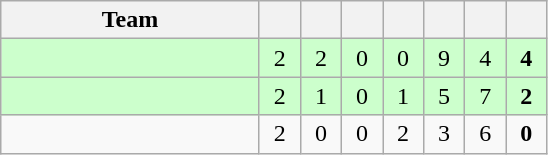<table class="wikitable" style="text-align:center;">
<tr>
<th width=165>Team</th>
<th width=20></th>
<th width=20></th>
<th width=20></th>
<th width=20></th>
<th width=20></th>
<th width=20></th>
<th width=20></th>
</tr>
<tr style="background:#cfc;">
<td align="left"></td>
<td>2</td>
<td>2</td>
<td>0</td>
<td>0</td>
<td>9</td>
<td>4</td>
<td><strong>4</strong></td>
</tr>
<tr style="background:#cfc;">
<td align="left"></td>
<td>2</td>
<td>1</td>
<td>0</td>
<td>1</td>
<td>5</td>
<td>7</td>
<td><strong>2</strong></td>
</tr>
<tr>
<td align="left"></td>
<td>2</td>
<td>0</td>
<td>0</td>
<td>2</td>
<td>3</td>
<td>6</td>
<td><strong>0</strong></td>
</tr>
</table>
